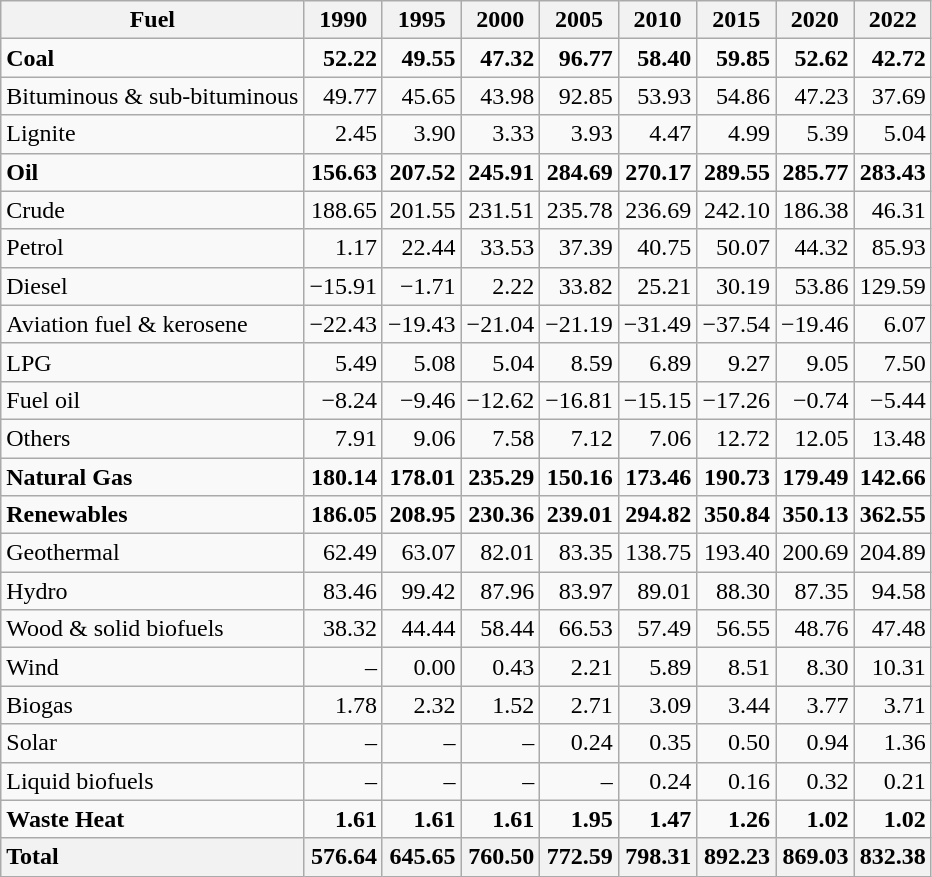<table class="wikitable" style="text-align:right;">
<tr>
<th>Fuel</th>
<th>1990</th>
<th>1995</th>
<th>2000</th>
<th>2005</th>
<th>2010</th>
<th>2015</th>
<th>2020</th>
<th>2022</th>
</tr>
<tr>
<td style="text-align:left;"><strong>Coal</strong></td>
<td><strong>52.22</strong></td>
<td><strong>49.55</strong></td>
<td><strong>47.32</strong></td>
<td><strong>96.77</strong></td>
<td><strong>58.40</strong></td>
<td><strong>59.85</strong></td>
<td><strong>52.62</strong></td>
<td><strong>42.72</strong></td>
</tr>
<tr>
<td style="text-align:left;">Bituminous & sub-bituminous</td>
<td>49.77</td>
<td>45.65</td>
<td>43.98</td>
<td>92.85</td>
<td>53.93</td>
<td>54.86</td>
<td>47.23</td>
<td>37.69</td>
</tr>
<tr>
<td style="text-align:left;">Lignite</td>
<td>2.45</td>
<td>3.90</td>
<td>3.33</td>
<td>3.93</td>
<td>4.47</td>
<td>4.99</td>
<td>5.39</td>
<td>5.04</td>
</tr>
<tr>
<td style="text-align:left;"><strong>Oil</strong></td>
<td><strong>156.63</strong></td>
<td><strong>207.52</strong></td>
<td><strong>245.91</strong></td>
<td><strong>284.69</strong></td>
<td><strong>270.17</strong></td>
<td><strong>289.55</strong></td>
<td><strong>285.77</strong></td>
<td><strong>283.43</strong></td>
</tr>
<tr>
<td style="text-align:left;">Crude</td>
<td>188.65</td>
<td>201.55</td>
<td>231.51</td>
<td>235.78</td>
<td>236.69</td>
<td>242.10</td>
<td>186.38</td>
<td>46.31</td>
</tr>
<tr>
<td style="text-align:left;">Petrol</td>
<td>1.17</td>
<td>22.44</td>
<td>33.53</td>
<td>37.39</td>
<td>40.75</td>
<td>50.07</td>
<td>44.32</td>
<td>85.93</td>
</tr>
<tr>
<td style="text-align:left;">Diesel</td>
<td>−15.91</td>
<td>−1.71</td>
<td>2.22</td>
<td>33.82</td>
<td>25.21</td>
<td>30.19</td>
<td>53.86</td>
<td>129.59</td>
</tr>
<tr>
<td style="text-align:left;">Aviation fuel & kerosene</td>
<td>−22.43</td>
<td>−19.43</td>
<td>−21.04</td>
<td>−21.19</td>
<td>−31.49</td>
<td>−37.54</td>
<td>−19.46</td>
<td>6.07</td>
</tr>
<tr>
<td style="text-align:left;">LPG</td>
<td>5.49</td>
<td>5.08</td>
<td>5.04</td>
<td>8.59</td>
<td>6.89</td>
<td>9.27</td>
<td>9.05</td>
<td>7.50</td>
</tr>
<tr>
<td style="text-align:left;">Fuel oil</td>
<td>−8.24</td>
<td>−9.46</td>
<td>−12.62</td>
<td>−16.81</td>
<td>−15.15</td>
<td>−17.26</td>
<td>−0.74</td>
<td>−5.44</td>
</tr>
<tr>
<td style="text-align:left;">Others</td>
<td>7.91</td>
<td>9.06</td>
<td>7.58</td>
<td>7.12</td>
<td>7.06</td>
<td>12.72</td>
<td>12.05</td>
<td>13.48</td>
</tr>
<tr>
<td style="text-align:left;"><strong>Natural Gas</strong></td>
<td><strong>180.14</strong></td>
<td><strong>178.01</strong></td>
<td><strong>235.29</strong></td>
<td><strong>150.16</strong></td>
<td><strong>173.46</strong></td>
<td><strong>190.73</strong></td>
<td><strong>179.49</strong></td>
<td><strong>142.66</strong></td>
</tr>
<tr>
<td style="text-align:left;"><strong>Renewables</strong></td>
<td><strong>186.05</strong></td>
<td><strong>208.95</strong></td>
<td><strong>230.36</strong></td>
<td><strong>239.01</strong></td>
<td><strong>294.82</strong></td>
<td><strong>350.84</strong></td>
<td><strong>350.13</strong></td>
<td><strong>362.55</strong></td>
</tr>
<tr>
<td style="text-align:left;">Geothermal</td>
<td>62.49</td>
<td>63.07</td>
<td>82.01</td>
<td>83.35</td>
<td>138.75</td>
<td>193.40</td>
<td>200.69</td>
<td>204.89</td>
</tr>
<tr>
<td style="text-align:left;">Hydro</td>
<td>83.46</td>
<td>99.42</td>
<td>87.96</td>
<td>83.97</td>
<td>89.01</td>
<td>88.30</td>
<td>87.35</td>
<td>94.58</td>
</tr>
<tr>
<td style="text-align:left;">Wood & solid biofuels</td>
<td>38.32</td>
<td>44.44</td>
<td>58.44</td>
<td>66.53</td>
<td>57.49</td>
<td>56.55</td>
<td>48.76</td>
<td>47.48</td>
</tr>
<tr>
<td style="text-align:left;">Wind</td>
<td>–</td>
<td>0.00</td>
<td>0.43</td>
<td>2.21</td>
<td>5.89</td>
<td>8.51</td>
<td>8.30</td>
<td>10.31</td>
</tr>
<tr>
<td style="text-align:left;">Biogas</td>
<td>1.78</td>
<td>2.32</td>
<td>1.52</td>
<td>2.71</td>
<td>3.09</td>
<td>3.44</td>
<td>3.77</td>
<td>3.71</td>
</tr>
<tr>
<td style="text-align:left;">Solar</td>
<td>–</td>
<td>–</td>
<td>–</td>
<td>0.24</td>
<td>0.35</td>
<td>0.50</td>
<td>0.94</td>
<td>1.36</td>
</tr>
<tr>
<td style="text-align:left;">Liquid biofuels</td>
<td>–</td>
<td>–</td>
<td>–</td>
<td>–</td>
<td>0.24</td>
<td>0.16</td>
<td>0.32</td>
<td>0.21</td>
</tr>
<tr>
<td style="text-align:left;"><strong>Waste Heat</strong></td>
<td><strong>1.61</strong></td>
<td><strong>1.61</strong></td>
<td><strong>1.61</strong></td>
<td><strong>1.95</strong></td>
<td><strong>1.47</strong></td>
<td><strong>1.26</strong></td>
<td><strong>1.02</strong></td>
<td><strong>1.02</strong></td>
</tr>
<tr>
<th style="text-align:left;"><strong>Total</strong></th>
<th style="text-align:right;"><strong>576.64</strong></th>
<th style="text-align:right;"><strong>645.65</strong></th>
<th style="text-align:right;"><strong>760.50</strong></th>
<th style="text-align:right;"><strong>772.59</strong></th>
<th style="text-align:right;"><strong>798.31</strong></th>
<th style="text-align:right;"><strong>892.23</strong></th>
<th style="text-align:right;">869.03</th>
<th>832.38</th>
</tr>
</table>
